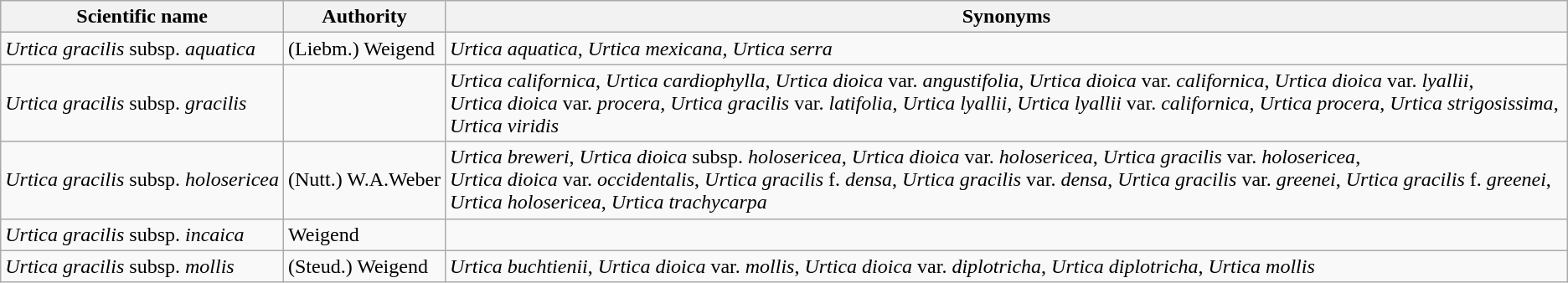<table class="wikitable sortable mw-collapsible">
<tr>
<th>Scientific name</th>
<th>Authority</th>
<th>Synonyms</th>
</tr>
<tr>
<td><em>Urtica gracilis</em> subsp. <em>aquatica</em></td>
<td>(Liebm.) Weigend</td>
<td><em>Urtica aquatica</em>, <em>Urtica mexicana</em>, <em>Urtica serra</em></td>
</tr>
<tr>
<td><em>Urtica gracilis</em> subsp. <em>gracilis</em></td>
<td></td>
<td><em>Urtica californica</em>, <em>Urtica cardiophylla</em>, <em>Urtica dioica</em> var. <em>angustifolia</em>, <em>Urtica dioica</em> var. <em>californica</em>, <em>Urtica dioica</em> var. <em>lyallii</em>, <em>Urtica dioica</em> var. <em>procera</em>, <em>Urtica gracilis</em> var. <em>latifolia</em>, <em>Urtica lyallii</em>, <em>Urtica lyallii</em> var. <em>californica</em>, <em>Urtica procera</em>, <em>Urtica strigosissima</em>, <em>Urtica viridis</em></td>
</tr>
<tr>
<td><em>Urtica gracilis</em> subsp. <em>holosericea</em></td>
<td>(Nutt.) W.A.Weber</td>
<td><em>Urtica breweri</em>, <em>Urtica dioica</em> subsp. <em>holosericea</em>, <em>Urtica dioica</em> var. <em>holosericea</em>, <em>Urtica gracilis</em> var. <em>holosericea</em>, <em>Urtica dioica</em> var. <em>occidentalis</em>, <em>Urtica gracilis</em> f. <em>densa</em>, <em>Urtica gracilis</em> var. <em>densa</em>, <em>Urtica gracilis</em> var. <em>greenei</em>, <em>Urtica gracilis</em> f. <em>greenei</em>, <em>Urtica holosericea</em>, <em>Urtica trachycarpa</em></td>
</tr>
<tr>
<td><em>Urtica gracilis</em> subsp. <em>incaica</em></td>
<td>Weigend</td>
<td></td>
</tr>
<tr>
<td><em>Urtica gracilis</em> subsp. <em>mollis</em></td>
<td>(Steud.) Weigend</td>
<td><em>Urtica buchtienii</em>, <em>Urtica dioica</em> var. <em>mollis</em>, <em>Urtica dioica</em> var. <em>diplotricha</em>, <em>Urtica diplotricha</em>, <em>Urtica mollis</em></td>
</tr>
</table>
